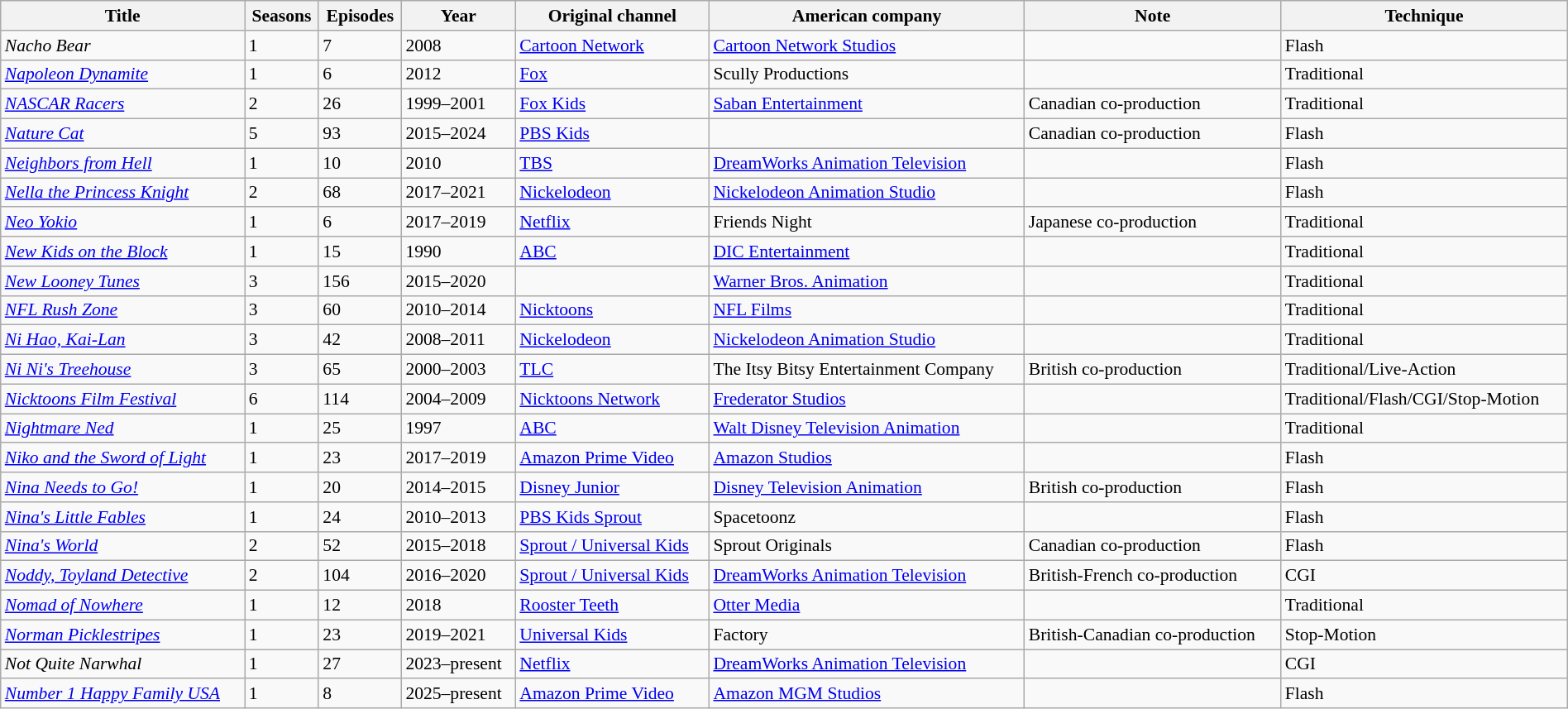<table class="wikitable sortable" style="text-align: left; font-size:90%; width:100%;">
<tr>
<th>Title</th>
<th>Seasons</th>
<th>Episodes</th>
<th>Year</th>
<th>Original channel</th>
<th>American company</th>
<th>Note</th>
<th>Technique</th>
</tr>
<tr>
<td><em>Nacho Bear</em></td>
<td>1</td>
<td>7</td>
<td>2008</td>
<td><a href='#'>Cartoon Network</a></td>
<td><a href='#'>Cartoon Network Studios</a></td>
<td></td>
<td>Flash</td>
</tr>
<tr>
<td><em><a href='#'>Napoleon Dynamite</a></em></td>
<td>1</td>
<td>6</td>
<td>2012</td>
<td><a href='#'>Fox</a></td>
<td>Scully Productions</td>
<td></td>
<td>Traditional</td>
</tr>
<tr>
<td><em><a href='#'>NASCAR Racers</a></em></td>
<td>2</td>
<td>26</td>
<td>1999–2001</td>
<td><a href='#'>Fox Kids</a></td>
<td><a href='#'>Saban Entertainment</a></td>
<td>Canadian co-production</td>
<td>Traditional</td>
</tr>
<tr>
<td><em><a href='#'>Nature Cat</a></em></td>
<td>5</td>
<td>93</td>
<td>2015–2024</td>
<td><a href='#'>PBS Kids</a></td>
<td></td>
<td>Canadian co-production</td>
<td>Flash</td>
</tr>
<tr>
<td><em><a href='#'>Neighbors from Hell</a></em></td>
<td>1</td>
<td>10</td>
<td>2010</td>
<td><a href='#'>TBS</a></td>
<td><a href='#'>DreamWorks Animation Television</a></td>
<td></td>
<td>Flash</td>
</tr>
<tr>
<td><em><a href='#'>Nella the Princess Knight</a></em></td>
<td>2</td>
<td>68</td>
<td>2017–2021</td>
<td><a href='#'>Nickelodeon</a></td>
<td><a href='#'>Nickelodeon Animation Studio</a></td>
<td></td>
<td>Flash</td>
</tr>
<tr>
<td><em><a href='#'>Neo Yokio</a></em></td>
<td>1</td>
<td>6</td>
<td>2017–2019</td>
<td><a href='#'>Netflix</a></td>
<td>Friends Night</td>
<td>Japanese co-production</td>
<td>Traditional</td>
</tr>
<tr>
<td><em><a href='#'>New Kids on the Block</a></em></td>
<td>1</td>
<td>15</td>
<td>1990</td>
<td><a href='#'>ABC</a></td>
<td><a href='#'>DIC Entertainment</a></td>
<td></td>
<td>Traditional</td>
</tr>
<tr>
<td><em><a href='#'>New Looney Tunes</a></em></td>
<td>3</td>
<td>156</td>
<td>2015–2020</td>
<td></td>
<td><a href='#'>Warner Bros. Animation</a></td>
<td></td>
<td>Traditional</td>
</tr>
<tr>
<td><em><a href='#'>NFL Rush Zone</a></em></td>
<td>3</td>
<td>60</td>
<td>2010–2014</td>
<td><a href='#'>Nicktoons</a></td>
<td><a href='#'>NFL Films</a></td>
<td></td>
<td>Traditional</td>
</tr>
<tr>
<td><em><a href='#'>Ni Hao, Kai-Lan</a></em></td>
<td>3</td>
<td>42</td>
<td>2008–2011</td>
<td><a href='#'>Nickelodeon</a></td>
<td><a href='#'>Nickelodeon Animation Studio</a></td>
<td></td>
<td>Traditional</td>
</tr>
<tr>
<td><em><a href='#'>Ni Ni's Treehouse</a></em></td>
<td>3</td>
<td>65</td>
<td>2000–2003</td>
<td><a href='#'>TLC</a></td>
<td>The Itsy Bitsy Entertainment Company</td>
<td>British co-production</td>
<td>Traditional/Live-Action</td>
</tr>
<tr>
<td><em><a href='#'>Nicktoons Film Festival</a></em></td>
<td>6</td>
<td>114</td>
<td>2004–2009</td>
<td><a href='#'>Nicktoons Network</a></td>
<td><a href='#'>Frederator Studios</a></td>
<td></td>
<td>Traditional/Flash/CGI/Stop-Motion</td>
</tr>
<tr>
<td><em><a href='#'>Nightmare Ned</a></em></td>
<td>1</td>
<td>25</td>
<td>1997</td>
<td><a href='#'>ABC</a></td>
<td><a href='#'>Walt Disney Television Animation</a></td>
<td></td>
<td>Traditional</td>
</tr>
<tr>
<td><em><a href='#'>Niko and the Sword of Light</a></em></td>
<td>1</td>
<td>23</td>
<td>2017–2019</td>
<td><a href='#'>Amazon Prime Video</a></td>
<td><a href='#'>Amazon Studios</a></td>
<td></td>
<td>Flash</td>
</tr>
<tr>
<td><em><a href='#'>Nina Needs to Go!</a></em></td>
<td>1</td>
<td>20</td>
<td>2014–2015</td>
<td><a href='#'>Disney Junior</a></td>
<td><a href='#'>Disney Television Animation</a></td>
<td>British co-production</td>
<td>Flash</td>
</tr>
<tr>
<td><em><a href='#'>Nina's Little Fables</a></em></td>
<td>1</td>
<td>24</td>
<td>2010–2013</td>
<td><a href='#'>PBS Kids Sprout</a></td>
<td>Spacetoonz</td>
<td></td>
<td>Flash</td>
</tr>
<tr>
<td><em><a href='#'>Nina's World</a></em></td>
<td>2</td>
<td>52</td>
<td>2015–2018</td>
<td><a href='#'>Sprout / Universal Kids</a></td>
<td>Sprout Originals</td>
<td>Canadian co-production</td>
<td>Flash</td>
</tr>
<tr>
<td><em><a href='#'>Noddy, Toyland Detective</a></em></td>
<td>2</td>
<td>104</td>
<td>2016–2020</td>
<td><a href='#'>Sprout / Universal Kids</a></td>
<td><a href='#'>DreamWorks Animation Television</a></td>
<td>British-French co-production</td>
<td>CGI</td>
</tr>
<tr>
<td><em><a href='#'>Nomad of Nowhere</a></em></td>
<td>1</td>
<td>12</td>
<td>2018</td>
<td><a href='#'>Rooster Teeth</a></td>
<td><a href='#'>Otter Media</a></td>
<td></td>
<td>Traditional</td>
</tr>
<tr>
<td><em><a href='#'>Norman Picklestripes</a></em></td>
<td>1</td>
<td>23</td>
<td>2019–2021</td>
<td><a href='#'>Universal Kids</a></td>
<td>Factory</td>
<td>British-Canadian co-production</td>
<td>Stop-Motion</td>
</tr>
<tr>
<td><em>Not Quite Narwhal</em></td>
<td>1</td>
<td>27</td>
<td>2023–present</td>
<td><a href='#'>Netflix</a></td>
<td><a href='#'>DreamWorks Animation Television</a></td>
<td></td>
<td>CGI</td>
</tr>
<tr>
<td><em><a href='#'>Number 1 Happy Family USA</a></em></td>
<td>1</td>
<td>8</td>
<td>2025–present</td>
<td><a href='#'>Amazon Prime Video</a></td>
<td><a href='#'>Amazon MGM Studios</a></td>
<td></td>
<td>Flash</td>
</tr>
</table>
